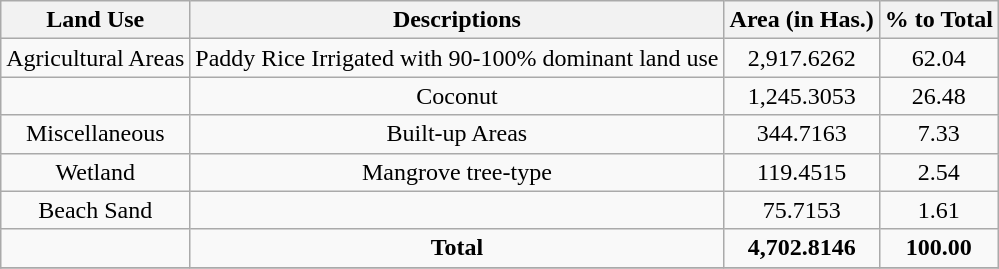<table class="wikitable" style="text-align:center">
<tr>
<th>Land Use</th>
<th>Descriptions</th>
<th>Area (in Has.)</th>
<th>% to Total</th>
</tr>
<tr>
<td>Agricultural Areas</td>
<td>Paddy Rice Irrigated with 90-100% dominant land use</td>
<td>2,917.6262</td>
<td>62.04</td>
</tr>
<tr>
<td></td>
<td>Coconut</td>
<td>1,245.3053</td>
<td>26.48</td>
</tr>
<tr>
<td>Miscellaneous</td>
<td>Built-up Areas</td>
<td>344.7163</td>
<td>7.33</td>
</tr>
<tr>
<td>Wetland</td>
<td>Mangrove tree-type</td>
<td>119.4515</td>
<td>2.54</td>
</tr>
<tr>
<td>Beach Sand</td>
<td></td>
<td>75.7153</td>
<td>1.61</td>
</tr>
<tr>
<td></td>
<td><strong>Total</strong></td>
<td><strong>4,702.8146</strong></td>
<td><strong>100.00</strong></td>
</tr>
<tr>
</tr>
</table>
